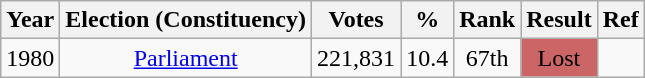<table class="wikitable" style="text-align:center;">
<tr>
<th>Year</th>
<th>Election (Constituency)</th>
<th>Votes</th>
<th>%</th>
<th>Rank</th>
<th>Result</th>
<th>Ref</th>
</tr>
<tr>
<td>1980</td>
<td><a href='#'>Parliament</a> </td>
<td>221,831</td>
<td>10.4</td>
<td>67th</td>
<td style="background-color:#C66">Lost</td>
<td></td>
</tr>
</table>
